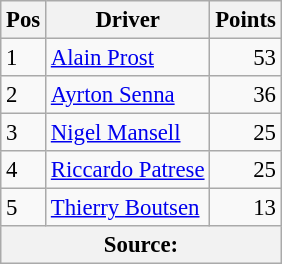<table class="wikitable" style="font-size: 95%;">
<tr>
<th>Pos</th>
<th>Driver</th>
<th>Points</th>
</tr>
<tr>
<td>1</td>
<td> <a href='#'>Alain Prost</a></td>
<td align=right>53</td>
</tr>
<tr>
<td>2</td>
<td> <a href='#'>Ayrton Senna</a></td>
<td align=right>36</td>
</tr>
<tr>
<td>3</td>
<td> <a href='#'>Nigel Mansell</a></td>
<td align=right>25</td>
</tr>
<tr>
<td>4</td>
<td> <a href='#'>Riccardo Patrese</a></td>
<td align=right>25</td>
</tr>
<tr>
<td>5</td>
<td> <a href='#'>Thierry Boutsen</a></td>
<td align=right>13</td>
</tr>
<tr>
<th colspan=4>Source: </th>
</tr>
</table>
